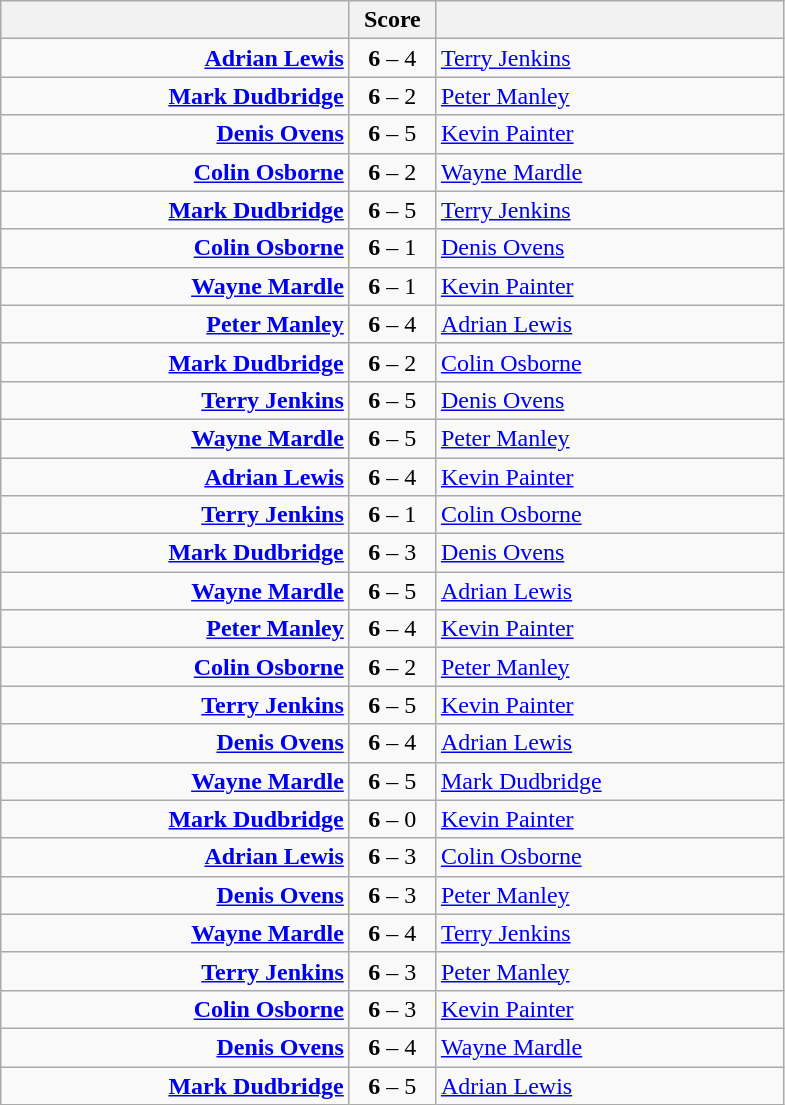<table class=wikitable style="text-align:center">
<tr>
<th width=225></th>
<th width=50>Score</th>
<th width=225></th>
</tr>
<tr align=left>
<td align=right><strong><a href='#'>Adrian Lewis</a></strong> </td>
<td align=center><strong>6</strong> – 4</td>
<td> <a href='#'>Terry Jenkins</a></td>
</tr>
<tr align=left>
<td align=right><strong><a href='#'>Mark Dudbridge</a></strong> </td>
<td align=center><strong>6</strong> – 2</td>
<td> <a href='#'>Peter Manley</a></td>
</tr>
<tr align=left>
<td align=right><strong><a href='#'>Denis Ovens</a></strong> </td>
<td align=center><strong>6</strong> – 5</td>
<td> <a href='#'>Kevin Painter</a></td>
</tr>
<tr align=left>
<td align=right><strong><a href='#'>Colin Osborne</a></strong> </td>
<td align=center><strong>6</strong> – 2</td>
<td> <a href='#'>Wayne Mardle</a></td>
</tr>
<tr align=left>
<td align=right><strong><a href='#'>Mark Dudbridge</a></strong> </td>
<td align=center><strong>6</strong> – 5</td>
<td> <a href='#'>Terry Jenkins</a></td>
</tr>
<tr align=left>
<td align=right><strong><a href='#'>Colin Osborne</a></strong> </td>
<td align=center><strong>6</strong> – 1</td>
<td> <a href='#'>Denis Ovens</a></td>
</tr>
<tr align=left>
<td align=right><strong><a href='#'>Wayne Mardle</a></strong> </td>
<td align=center><strong>6</strong> – 1</td>
<td> <a href='#'>Kevin Painter</a></td>
</tr>
<tr align=left>
<td align=right><strong><a href='#'>Peter Manley</a></strong> </td>
<td align=center><strong>6</strong> – 4</td>
<td> <a href='#'>Adrian Lewis</a></td>
</tr>
<tr align=left>
<td align=right><strong><a href='#'>Mark Dudbridge</a></strong> </td>
<td align=center><strong>6</strong> – 2</td>
<td> <a href='#'>Colin Osborne</a></td>
</tr>
<tr align=left>
<td align=right><strong><a href='#'>Terry Jenkins</a></strong> </td>
<td align=center><strong>6</strong> – 5</td>
<td> <a href='#'>Denis Ovens</a></td>
</tr>
<tr align=left>
<td align=right><strong><a href='#'>Wayne Mardle</a></strong> </td>
<td align=center><strong>6</strong> – 5</td>
<td> <a href='#'>Peter Manley</a></td>
</tr>
<tr align=left>
<td align=right><strong><a href='#'>Adrian Lewis</a></strong> </td>
<td align=center><strong>6</strong> – 4</td>
<td> <a href='#'>Kevin Painter</a></td>
</tr>
<tr align=left>
<td align=right><strong><a href='#'>Terry Jenkins</a></strong> </td>
<td align=center><strong>6</strong> – 1</td>
<td> <a href='#'>Colin Osborne</a></td>
</tr>
<tr align=left>
<td align=right><strong><a href='#'>Mark Dudbridge</a></strong> </td>
<td align=center><strong>6</strong> – 3</td>
<td> <a href='#'>Denis Ovens</a></td>
</tr>
<tr align=left>
<td align=right><strong><a href='#'>Wayne Mardle</a></strong> </td>
<td align=center><strong>6</strong> – 5</td>
<td> <a href='#'>Adrian Lewis</a></td>
</tr>
<tr align=left>
<td align=right><strong><a href='#'>Peter Manley</a></strong> </td>
<td align=center><strong>6</strong> – 4</td>
<td> <a href='#'>Kevin Painter</a></td>
</tr>
<tr align=left>
<td align=right><strong><a href='#'>Colin Osborne</a></strong> </td>
<td align=center><strong>6</strong> – 2</td>
<td> <a href='#'>Peter Manley</a></td>
</tr>
<tr align=left>
<td align=right><strong><a href='#'>Terry Jenkins</a></strong> </td>
<td align=center><strong>6</strong> – 5</td>
<td> <a href='#'>Kevin Painter</a></td>
</tr>
<tr align=left>
<td align=right><strong><a href='#'>Denis Ovens</a></strong> </td>
<td align=center><strong>6</strong> – 4</td>
<td> <a href='#'>Adrian Lewis</a></td>
</tr>
<tr align=left>
<td align=right><strong><a href='#'>Wayne Mardle</a></strong> </td>
<td align=center><strong>6</strong> – 5</td>
<td> <a href='#'>Mark Dudbridge</a></td>
</tr>
<tr align=left>
<td align=right><strong><a href='#'>Mark Dudbridge</a></strong> </td>
<td align=center><strong>6</strong> – 0</td>
<td> <a href='#'>Kevin Painter</a></td>
</tr>
<tr align=left>
<td align=right><strong><a href='#'>Adrian Lewis</a></strong> </td>
<td align=center><strong>6</strong> – 3</td>
<td> <a href='#'>Colin Osborne</a></td>
</tr>
<tr align=left>
<td align=right><strong><a href='#'>Denis Ovens</a></strong> </td>
<td align=center><strong>6</strong> – 3</td>
<td> <a href='#'>Peter Manley</a></td>
</tr>
<tr align=left>
<td align=right><strong><a href='#'>Wayne Mardle</a></strong> </td>
<td align=center><strong>6</strong> – 4</td>
<td> <a href='#'>Terry Jenkins</a></td>
</tr>
<tr align=left>
<td align=right><strong><a href='#'>Terry Jenkins</a></strong> </td>
<td align=center><strong>6</strong> – 3</td>
<td> <a href='#'>Peter Manley</a></td>
</tr>
<tr align=left>
<td align=right><strong><a href='#'>Colin Osborne</a></strong> </td>
<td align=center><strong>6</strong> – 3</td>
<td> <a href='#'>Kevin Painter</a></td>
</tr>
<tr align=left>
<td align=right><strong><a href='#'>Denis Ovens</a></strong> </td>
<td align=center><strong>6</strong> – 4</td>
<td> <a href='#'>Wayne Mardle</a></td>
</tr>
<tr align=left>
<td align=right><strong><a href='#'>Mark Dudbridge</a></strong> </td>
<td align=center><strong>6</strong> – 5</td>
<td> <a href='#'>Adrian Lewis</a></td>
</tr>
</table>
